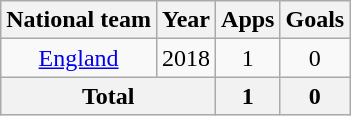<table class="wikitable" style="text-align: center;">
<tr>
<th>National team</th>
<th>Year</th>
<th>Apps</th>
<th>Goals</th>
</tr>
<tr>
<td><a href='#'>England</a></td>
<td>2018</td>
<td>1</td>
<td>0</td>
</tr>
<tr>
<th colspan="2">Total</th>
<th>1</th>
<th>0</th>
</tr>
</table>
